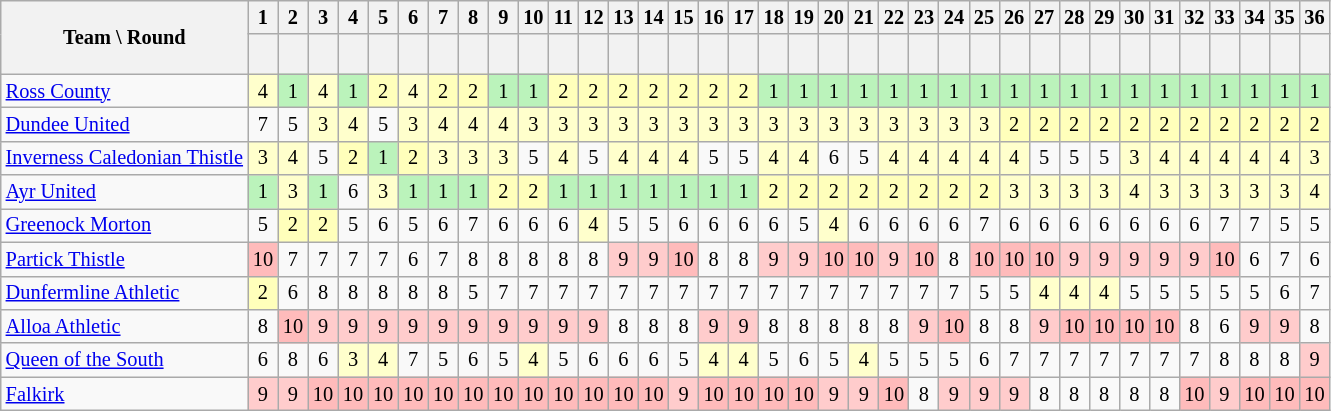<table class="wikitable sortable" style="font-size: 85%; text-align:center;">
<tr>
<th rowspan="2">Team \ Round</th>
<th align=center>1</th>
<th align=center>2</th>
<th align=center>3</th>
<th align=center>4</th>
<th align=center>5</th>
<th align=center>6</th>
<th align=center>7</th>
<th align=center>8</th>
<th align=center>9</th>
<th align=center>10</th>
<th align=center>11</th>
<th align=center>12</th>
<th align=center>13</th>
<th align=center>14</th>
<th align=center>15</th>
<th align=center>16</th>
<th align=center>17</th>
<th align=center>18</th>
<th align=center>19</th>
<th align=center>20</th>
<th align=center>21</th>
<th align=center>22</th>
<th align=center>23</th>
<th align=center>24</th>
<th align=center>25</th>
<th align=center>26</th>
<th align=center>27</th>
<th align=center>28</th>
<th align=center>29</th>
<th align=center>30</th>
<th align=center>31</th>
<th align=center>32</th>
<th align=center>33</th>
<th align=center>34</th>
<th align=center>35</th>
<th align=center>36</th>
</tr>
<tr>
<th style="text-align:center; height:20px;"></th>
<th align=center></th>
<th align=center></th>
<th align=center></th>
<th align=center></th>
<th align=center></th>
<th align=center></th>
<th align=center></th>
<th align=center></th>
<th align=center></th>
<th align=center></th>
<th align=center></th>
<th align=center></th>
<th align=center></th>
<th align=center></th>
<th align=center></th>
<th align=center></th>
<th align=center></th>
<th align=center></th>
<th align=center></th>
<th align=center></th>
<th align=center></th>
<th align=center></th>
<th align=center></th>
<th align=center></th>
<th align=center></th>
<th align=center></th>
<th align=center></th>
<th align=center></th>
<th align=center></th>
<th align=center></th>
<th align=center></th>
<th align=center></th>
<th align=center></th>
<th align=center></th>
<th align=center></th>
</tr>
<tr align=center>
<td align=left><a href='#'>Ross County</a></td>
<td style="background:#FFFFCC">4</td>
<td style="background:#BBF3BB">1</td>
<td style="background:#FFFFCC">4</td>
<td style="background:#BBF3BB">1</td>
<td style="background:#FFFFBB">2</td>
<td style="background:#FFFFCC">4</td>
<td style="background:#FFFFBB">2</td>
<td style="background:#FFFFBB">2</td>
<td style="background:#BBF3BB">1</td>
<td style="background:#BBF3BB">1</td>
<td style="background:#FFFFBB">2</td>
<td style="background:#FFFFBB">2</td>
<td style="background:#FFFFBB">2</td>
<td style="background:#FFFFBB">2</td>
<td style="background:#FFFFBB">2</td>
<td style="background:#FFFFBB">2</td>
<td style="background:#FFFFBB">2</td>
<td style="background:#BBF3BB">1</td>
<td style="background:#BBF3BB">1</td>
<td style="background:#BBF3BB">1</td>
<td style="background:#BBF3BB">1</td>
<td style="background:#BBF3BB">1</td>
<td style="background:#BBF3BB">1</td>
<td style="background:#BBF3BB">1</td>
<td style="background:#BBF3BB">1</td>
<td style="background:#BBF3BB">1</td>
<td style="background:#BBF3BB">1</td>
<td style="background:#BBF3BB">1</td>
<td style="background:#BBF3BB">1</td>
<td style="background:#BBF3BB">1</td>
<td style="background:#BBF3BB">1</td>
<td style="background:#BBF3BB">1</td>
<td style="background:#BBF3BB">1</td>
<td style="background:#BBF3BB">1</td>
<td style="background:#BBF3BB">1</td>
<td style="background:#BBF3BB">1</td>
</tr>
<tr align=center>
<td align=left><a href='#'>Dundee United</a></td>
<td>7</td>
<td>5</td>
<td style="background:#FFFFCC">3</td>
<td style="background:#FFFFCC">4</td>
<td>5</td>
<td style="background:#FFFFCC">3</td>
<td style="background:#FFFFCC">4</td>
<td style="background:#FFFFCC">4</td>
<td style="background:#FFFFCC">4</td>
<td style="background:#FFFFCC">3</td>
<td style="background:#FFFFCC">3</td>
<td style="background:#FFFFCC">3</td>
<td style="background:#FFFFCC">3</td>
<td style="background:#FFFFCC">3</td>
<td style="background:#FFFFCC">3</td>
<td style="background:#FFFFCC">3</td>
<td style="background:#FFFFCC">3</td>
<td style="background:#FFFFCC">3</td>
<td style="background:#FFFFCC">3</td>
<td style="background:#FFFFCC">3</td>
<td style="background:#FFFFCC">3</td>
<td style="background:#FFFFCC">3</td>
<td style="background:#FFFFCC">3</td>
<td style="background:#FFFFCC">3</td>
<td style="background:#FFFFCC">3</td>
<td style="background:#FFFFBB">2</td>
<td style="background:#FFFFBB">2</td>
<td style="background:#FFFFBB">2</td>
<td style="background:#FFFFBB">2</td>
<td style="background:#FFFFBB">2</td>
<td style="background:#FFFFBB">2</td>
<td style="background:#FFFFBB">2</td>
<td style="background:#FFFFBB">2</td>
<td style="background:#FFFFBB">2</td>
<td style="background:#FFFFBB">2</td>
<td style="background:#FFFFBB">2</td>
</tr>
<tr align=center>
<td align=left><a href='#'>Inverness Caledonian Thistle</a></td>
<td style="background:#FFFFCC">3</td>
<td style="background:#FFFFCC">4</td>
<td>5</td>
<td style="background:#FFFFBB">2</td>
<td style="background:#BBF3BB">1</td>
<td style="background:#FFFFBB">2</td>
<td style="background:#FFFFCC">3</td>
<td style="background:#FFFFCC">3</td>
<td style="background:#FFFFCC">3</td>
<td>5</td>
<td style="background:#FFFFCC">4</td>
<td>5</td>
<td style="background:#FFFFCC">4</td>
<td style="background:#FFFFCC">4</td>
<td style="background:#FFFFCC">4</td>
<td>5</td>
<td>5</td>
<td style="background:#FFFFCC">4</td>
<td style="background:#FFFFCC">4</td>
<td>6</td>
<td>5</td>
<td style="background:#FFFFCC">4</td>
<td style="background:#FFFFCC">4</td>
<td style="background:#FFFFCC">4</td>
<td style="background:#FFFFCC">4</td>
<td style="background:#FFFFCC">4</td>
<td>5</td>
<td>5</td>
<td>5</td>
<td style="background:#FFFFCC">3</td>
<td style="background:#FFFFCC">4</td>
<td style="background:#FFFFCC">4</td>
<td style="background:#FFFFCC">4</td>
<td style="background:#FFFFCC">4</td>
<td style="background:#FFFFCC">4</td>
<td style="background:#FFFFCC">3</td>
</tr>
<tr align=center>
<td align=left><a href='#'>Ayr United</a></td>
<td style="background:#BBF3BB">1</td>
<td style="background:#FFFFCC">3</td>
<td style="background:#BBF3BB">1</td>
<td>6</td>
<td style="background:#FFFFCC">3</td>
<td style="background:#BBF3BB">1</td>
<td style="background:#BBF3BB">1</td>
<td style="background:#BBF3BB">1</td>
<td style="background:#FFFFBB">2</td>
<td style="background:#FFFFBB">2</td>
<td style="background:#BBF3BB">1</td>
<td style="background:#BBF3BB">1</td>
<td style="background:#BBF3BB">1</td>
<td style="background:#BBF3BB">1</td>
<td style="background:#BBF3BB">1</td>
<td style="background:#BBF3BB">1</td>
<td style="background:#BBF3BB">1</td>
<td style="background:#FFFFBB">2</td>
<td style="background:#FFFFBB">2</td>
<td style="background:#FFFFBB">2</td>
<td style="background:#FFFFBB">2</td>
<td style="background:#FFFFBB">2</td>
<td style="background:#FFFFBB">2</td>
<td style="background:#FFFFBB">2</td>
<td style="background:#FFFFBB">2</td>
<td style="background:#FFFFCC">3</td>
<td style="background:#FFFFCC">3</td>
<td style="background:#FFFFCC">3</td>
<td style="background:#FFFFCC">3</td>
<td style="background:#FFFFCC">4</td>
<td style="background:#FFFFCC">3</td>
<td style="background:#FFFFCC">3</td>
<td style="background:#FFFFCC">3</td>
<td style="background:#FFFFCC">3</td>
<td style="background:#FFFFCC">3</td>
<td style="background:#FFFFCC">4</td>
</tr>
<tr align=center>
<td align=left><a href='#'>Greenock Morton</a></td>
<td>5</td>
<td style="background:#FFFFBB">2</td>
<td style="background:#FFFFBB">2</td>
<td>5</td>
<td>6</td>
<td>5</td>
<td>6</td>
<td>7</td>
<td>6</td>
<td>6</td>
<td>6</td>
<td style="background:#FFFFCC">4</td>
<td>5</td>
<td>5</td>
<td>6</td>
<td>6</td>
<td>6</td>
<td>6</td>
<td>5</td>
<td style="background:#FFFFCC">4</td>
<td>6</td>
<td>6</td>
<td>6</td>
<td>6</td>
<td>7</td>
<td>6</td>
<td>6</td>
<td>6</td>
<td>6</td>
<td>6</td>
<td>6</td>
<td>6</td>
<td>7</td>
<td>7</td>
<td>5</td>
<td>5</td>
</tr>
<tr align=center>
<td align=left><a href='#'>Partick Thistle</a></td>
<td style="background:#FFBBBB">10</td>
<td>7</td>
<td>7</td>
<td>7</td>
<td>7</td>
<td>6</td>
<td>7</td>
<td>8</td>
<td>8</td>
<td>8</td>
<td>8</td>
<td>8</td>
<td style="background:#FFCCCC">9</td>
<td style="background:#FFCCCC">9</td>
<td style="background:#FFBBBB">10</td>
<td>8</td>
<td>8</td>
<td style="background:#FFCCCC">9</td>
<td style="background:#FFCCCC">9</td>
<td style="background:#FFBBBB">10</td>
<td style="background:#FFBBBB">10</td>
<td style="background:#FFCCCC">9</td>
<td style="background:#FFBBBB">10</td>
<td>8</td>
<td style="background:#FFBBBB">10</td>
<td style="background:#FFBBBB">10</td>
<td style="background:#FFBBBB">10</td>
<td style="background:#FFCCCC">9</td>
<td style="background:#FFCCCC">9</td>
<td style="background:#FFCCCC">9</td>
<td style="background:#FFCCCC">9</td>
<td style="background:#FFCCCC">9</td>
<td style="background:#FFBBBB">10</td>
<td>6</td>
<td>7</td>
<td>6</td>
</tr>
<tr align=center>
<td align=left><a href='#'>Dunfermline Athletic</a></td>
<td style="background:#FFFFBB">2</td>
<td>6</td>
<td>8</td>
<td>8</td>
<td>8</td>
<td>8</td>
<td>8</td>
<td>5</td>
<td>7</td>
<td>7</td>
<td>7</td>
<td>7</td>
<td>7</td>
<td>7</td>
<td>7</td>
<td>7</td>
<td>7</td>
<td>7</td>
<td>7</td>
<td>7</td>
<td>7</td>
<td>7</td>
<td>7</td>
<td>7</td>
<td>5</td>
<td>5</td>
<td style="background:#FFFFCC">4</td>
<td style="background:#FFFFCC">4</td>
<td style="background:#FFFFCC">4</td>
<td>5</td>
<td>5</td>
<td>5</td>
<td>5</td>
<td>5</td>
<td>6</td>
<td>7</td>
</tr>
<tr align=center>
<td align=left><a href='#'>Alloa Athletic</a></td>
<td>8</td>
<td style="background:#FFBBBB">10</td>
<td style="background:#FFCCCC">9</td>
<td style="background:#FFCCCC">9</td>
<td style="background:#FFCCCC">9</td>
<td style="background:#FFCCCC">9</td>
<td style="background:#FFCCCC">9</td>
<td style="background:#FFCCCC">9</td>
<td style="background:#FFCCCC">9</td>
<td style="background:#FFCCCC">9</td>
<td style="background:#FFCCCC">9</td>
<td style="background:#FFCCCC">9</td>
<td>8</td>
<td>8</td>
<td>8</td>
<td style="background:#FFCCCC">9</td>
<td style="background:#FFCCCC">9</td>
<td>8</td>
<td>8</td>
<td>8</td>
<td>8</td>
<td>8</td>
<td style="background:#FFCCCC">9</td>
<td style="background:#FFBBBB">10</td>
<td>8</td>
<td>8</td>
<td style="background:#FFCCCC">9</td>
<td style="background:#FFBBBB">10</td>
<td style="background:#FFBBBB">10</td>
<td style="background:#FFBBBB">10</td>
<td style="background:#FFBBBB">10</td>
<td>8</td>
<td>6</td>
<td style="background:#FFCCCC">9</td>
<td style="background:#FFCCCC">9</td>
<td>8</td>
</tr>
<tr align=center>
<td align=left><a href='#'>Queen of the South</a></td>
<td>6</td>
<td>8</td>
<td>6</td>
<td style="background:#FFFFCC">3</td>
<td style="background:#FFFFCC">4</td>
<td>7</td>
<td>5</td>
<td>6</td>
<td>5</td>
<td style="background:#FFFFCC">4</td>
<td>5</td>
<td>6</td>
<td>6</td>
<td>6</td>
<td>5</td>
<td style="background:#FFFFCC">4</td>
<td style="background:#FFFFCC">4</td>
<td>5</td>
<td>6</td>
<td>5</td>
<td style="background:#FFFFCC">4</td>
<td>5</td>
<td>5</td>
<td>5</td>
<td>6</td>
<td>7</td>
<td>7</td>
<td>7</td>
<td>7</td>
<td>7</td>
<td>7</td>
<td>7</td>
<td>8</td>
<td>8</td>
<td>8</td>
<td style="background:#FFCCCC">9</td>
</tr>
<tr align=center>
<td align=left><a href='#'>Falkirk</a></td>
<td style="background:#FFCCCC">9</td>
<td style="background:#FFCCCC">9</td>
<td style="background:#FFBBBB">10</td>
<td style="background:#FFBBBB">10</td>
<td style="background:#FFBBBB">10</td>
<td style="background:#FFBBBB">10</td>
<td style="background:#FFBBBB">10</td>
<td style="background:#FFBBBB">10</td>
<td style="background:#FFBBBB">10</td>
<td style="background:#FFBBBB">10</td>
<td style="background:#FFBBBB">10</td>
<td style="background:#FFBBBB">10</td>
<td style="background:#FFBBBB">10</td>
<td style="background:#FFBBBB">10</td>
<td style="background:#FFCCCC">9</td>
<td style="background:#FFBBBB">10</td>
<td style="background:#FFBBBB">10</td>
<td style="background:#FFBBBB">10</td>
<td style="background:#FFBBBB">10</td>
<td style="background:#FFCCCC">9</td>
<td style="background:#FFCCCC">9</td>
<td style="background:#FFBBBB">10</td>
<td>8</td>
<td style="background:#FFCCCC">9</td>
<td style="background:#FFCCCC">9</td>
<td style="background:#FFCCCC">9</td>
<td>8</td>
<td>8</td>
<td>8</td>
<td>8</td>
<td>8</td>
<td style="background:#FFBBBB">10</td>
<td style="background:#FFCCCC">9</td>
<td style="background:#FFBBBB">10</td>
<td style="background:#FFBBBB">10</td>
<td style="background:#FFBBBB">10</td>
</tr>
</table>
